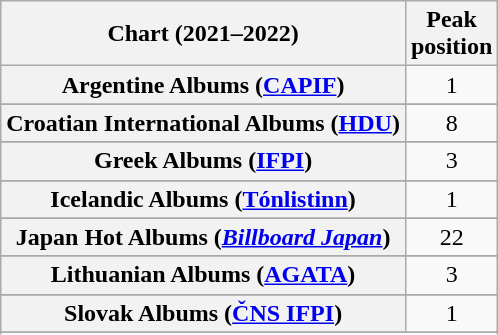<table class="wikitable sortable plainrowheaders" style="text-align:center">
<tr>
<th scope="col">Chart (2021–2022)</th>
<th scope="col">Peak<br>position</th>
</tr>
<tr>
<th scope="row">Argentine Albums (<a href='#'>CAPIF</a>)</th>
<td>1</td>
</tr>
<tr>
</tr>
<tr>
</tr>
<tr>
</tr>
<tr>
</tr>
<tr>
</tr>
<tr>
<th scope="row">Croatian International Albums (<a href='#'>HDU</a>)</th>
<td>8</td>
</tr>
<tr>
</tr>
<tr>
</tr>
<tr>
</tr>
<tr>
</tr>
<tr>
</tr>
<tr>
</tr>
<tr>
<th scope="row">Greek Albums (<a href='#'>IFPI</a>)</th>
<td>3</td>
</tr>
<tr>
</tr>
<tr>
<th scope="row">Icelandic Albums (<a href='#'>Tónlistinn</a>)</th>
<td>1</td>
</tr>
<tr>
</tr>
<tr>
</tr>
<tr>
<th scope="row">Japan Hot Albums (<em><a href='#'>Billboard Japan</a></em>)</th>
<td>22</td>
</tr>
<tr>
</tr>
<tr>
<th scope="row">Lithuanian Albums (<a href='#'>AGATA</a>)</th>
<td>3</td>
</tr>
<tr>
</tr>
<tr>
</tr>
<tr>
</tr>
<tr>
</tr>
<tr>
</tr>
<tr>
<th scope="row">Slovak Albums (<a href='#'>ČNS IFPI</a>)</th>
<td>1</td>
</tr>
<tr>
</tr>
<tr>
</tr>
<tr>
</tr>
<tr>
</tr>
<tr>
</tr>
<tr>
</tr>
</table>
